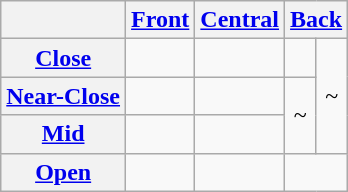<table class="wikitable">
<tr>
<th></th>
<th align="center"><a href='#'>Front</a></th>
<th align="center"><a href='#'>Central</a></th>
<th colspan="2" align="center"><a href='#'>Back</a></th>
</tr>
<tr>
<th align="left"><a href='#'>Close</a></th>
<td align="center"></td>
<td></td>
<td></td>
<td rowspan="3" align="center">~</td>
</tr>
<tr>
<th align="left"><a href='#'>Near-Close</a></th>
<td align="center"></td>
<td></td>
<td rowspan="2" align="center">~</td>
</tr>
<tr>
<th align="left"><a href='#'>Mid</a></th>
<td align="center"></td>
<td align="center"></td>
</tr>
<tr>
<th align="left"><a href='#'>Open</a></th>
<td></td>
<td align="center"></td>
<td colspan="2"></td>
</tr>
</table>
